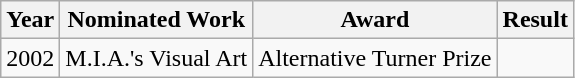<table class="wikitable">
<tr>
<th>Year</th>
<th>Nominated Work</th>
<th>Award</th>
<th>Result</th>
</tr>
<tr>
<td>2002</td>
<td>M.I.A.'s Visual Art</td>
<td>Alternative Turner Prize</td>
<td></td>
</tr>
</table>
